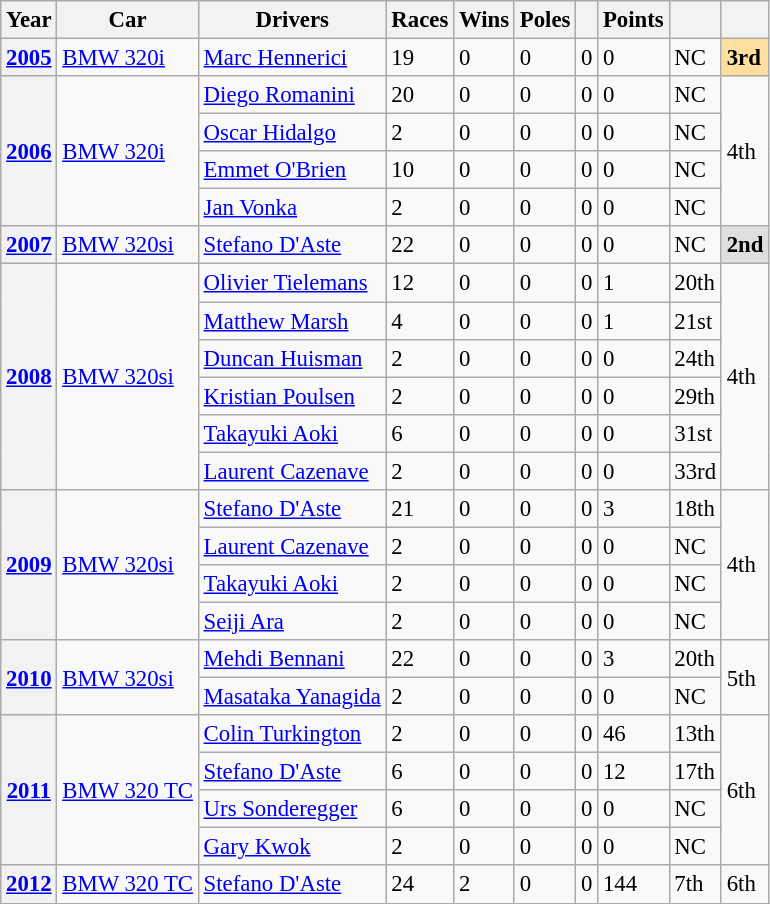<table class="wikitable" style="font-size:95%">
<tr>
<th>Year</th>
<th>Car</th>
<th>Drivers</th>
<th>Races</th>
<th>Wins</th>
<th>Poles</th>
<th></th>
<th>Points</th>
<th></th>
<th></th>
</tr>
<tr>
<th><a href='#'>2005</a></th>
<td><a href='#'>BMW 320i</a></td>
<td> <a href='#'>Marc Hennerici</a></td>
<td>19</td>
<td>0</td>
<td>0</td>
<td>0</td>
<td>0</td>
<td>NC</td>
<td style="background:#ffdf9f;"><strong>3rd</strong></td>
</tr>
<tr>
<th rowspan=4><a href='#'>2006</a></th>
<td rowspan=4><a href='#'>BMW 320i</a></td>
<td> <a href='#'>Diego Romanini</a></td>
<td>20</td>
<td>0</td>
<td>0</td>
<td>0</td>
<td>0</td>
<td>NC</td>
<td rowspan=4>4th</td>
</tr>
<tr>
<td> <a href='#'>Oscar Hidalgo</a></td>
<td>2</td>
<td>0</td>
<td>0</td>
<td>0</td>
<td>0</td>
<td>NC</td>
</tr>
<tr>
<td> <a href='#'>Emmet O'Brien</a></td>
<td>10</td>
<td>0</td>
<td>0</td>
<td>0</td>
<td>0</td>
<td>NC</td>
</tr>
<tr>
<td> <a href='#'>Jan Vonka</a></td>
<td>2</td>
<td>0</td>
<td>0</td>
<td>0</td>
<td>0</td>
<td>NC</td>
</tr>
<tr>
<th><a href='#'>2007</a></th>
<td><a href='#'>BMW 320si</a></td>
<td> <a href='#'>Stefano D'Aste</a></td>
<td>22</td>
<td>0</td>
<td>0</td>
<td>0</td>
<td>0</td>
<td>NC</td>
<td style="background:#dfdfdf;"><strong>2nd</strong></td>
</tr>
<tr>
<th rowspan=6><a href='#'>2008</a></th>
<td rowspan=6><a href='#'>BMW 320si</a></td>
<td> <a href='#'>Olivier Tielemans</a></td>
<td>12</td>
<td>0</td>
<td>0</td>
<td>0</td>
<td>1</td>
<td>20th</td>
<td rowspan=6>4th</td>
</tr>
<tr>
<td> <a href='#'>Matthew Marsh</a></td>
<td>4</td>
<td>0</td>
<td>0</td>
<td>0</td>
<td>1</td>
<td>21st</td>
</tr>
<tr>
<td> <a href='#'>Duncan Huisman</a></td>
<td>2</td>
<td>0</td>
<td>0</td>
<td>0</td>
<td>0</td>
<td>24th</td>
</tr>
<tr>
<td> <a href='#'>Kristian Poulsen</a></td>
<td>2</td>
<td>0</td>
<td>0</td>
<td>0</td>
<td>0</td>
<td>29th</td>
</tr>
<tr>
<td> <a href='#'>Takayuki Aoki</a></td>
<td>6</td>
<td>0</td>
<td>0</td>
<td>0</td>
<td>0</td>
<td>31st</td>
</tr>
<tr>
<td> <a href='#'>Laurent Cazenave</a></td>
<td>2</td>
<td>0</td>
<td>0</td>
<td>0</td>
<td>0</td>
<td>33rd</td>
</tr>
<tr>
<th rowspan=4><a href='#'>2009</a></th>
<td rowspan=4><a href='#'>BMW 320si</a></td>
<td> <a href='#'>Stefano D'Aste</a></td>
<td>21</td>
<td>0</td>
<td>0</td>
<td>0</td>
<td>3</td>
<td>18th</td>
<td rowspan=4>4th</td>
</tr>
<tr>
<td> <a href='#'>Laurent Cazenave</a></td>
<td>2</td>
<td>0</td>
<td>0</td>
<td>0</td>
<td>0</td>
<td>NC</td>
</tr>
<tr>
<td> <a href='#'>Takayuki Aoki</a></td>
<td>2</td>
<td>0</td>
<td>0</td>
<td>0</td>
<td>0</td>
<td>NC</td>
</tr>
<tr>
<td> <a href='#'>Seiji Ara</a></td>
<td>2</td>
<td>0</td>
<td>0</td>
<td>0</td>
<td>0</td>
<td>NC</td>
</tr>
<tr>
<th rowspan=2><a href='#'>2010</a></th>
<td rowspan=2><a href='#'>BMW 320si</a></td>
<td> <a href='#'>Mehdi Bennani</a></td>
<td>22</td>
<td>0</td>
<td>0</td>
<td>0</td>
<td>3</td>
<td>20th</td>
<td rowspan=2>5th</td>
</tr>
<tr>
<td> <a href='#'>Masataka Yanagida</a></td>
<td>2</td>
<td>0</td>
<td>0</td>
<td>0</td>
<td>0</td>
<td>NC</td>
</tr>
<tr>
<th rowspan=4><a href='#'>2011</a></th>
<td rowspan=4><a href='#'>BMW 320 TC</a></td>
<td> <a href='#'>Colin Turkington</a></td>
<td>2</td>
<td>0</td>
<td>0</td>
<td>0</td>
<td>46</td>
<td>13th</td>
<td rowspan=4>6th</td>
</tr>
<tr>
<td> <a href='#'>Stefano D'Aste</a></td>
<td>6</td>
<td>0</td>
<td>0</td>
<td>0</td>
<td>12</td>
<td>17th</td>
</tr>
<tr>
<td> <a href='#'>Urs Sonderegger</a></td>
<td>6</td>
<td>0</td>
<td>0</td>
<td>0</td>
<td>0</td>
<td>NC</td>
</tr>
<tr>
<td> <a href='#'>Gary Kwok</a></td>
<td>2</td>
<td>0</td>
<td>0</td>
<td>0</td>
<td>0</td>
<td>NC</td>
</tr>
<tr>
<th><a href='#'>2012</a></th>
<td><a href='#'>BMW 320 TC</a></td>
<td> <a href='#'>Stefano D'Aste</a></td>
<td>24</td>
<td>2</td>
<td>0</td>
<td>0</td>
<td>144</td>
<td>7th</td>
<td>6th</td>
</tr>
</table>
